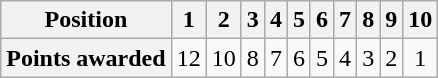<table class="wikitable floatleft" style="text-align: center">
<tr>
<th scope="col">Position</th>
<th scope="col">1</th>
<th scope="col">2</th>
<th scope="col">3</th>
<th scope="col">4</th>
<th scope="col">5</th>
<th scope="col">6</th>
<th scope="col">7</th>
<th scope="col">8</th>
<th scope="col">9</th>
<th scope="col">10</th>
</tr>
<tr>
<th scope="row">Points awarded</th>
<td>12</td>
<td>10</td>
<td>8</td>
<td>7</td>
<td>6</td>
<td>5</td>
<td>4</td>
<td>3</td>
<td>2</td>
<td>1</td>
</tr>
</table>
